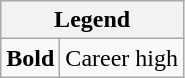<table class="wikitable mw-collapsible">
<tr>
<th colspan="2">Legend</th>
</tr>
<tr>
<td><strong>Bold</strong></td>
<td>Career high</td>
</tr>
</table>
